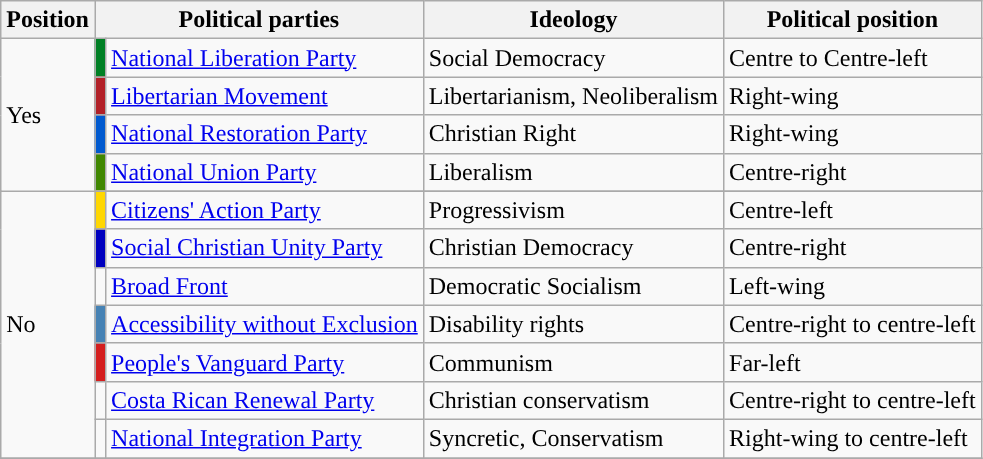<table class="wikitable">
<tr>
<th>Position</th>
<th colspan=2>Political parties</th>
<th>Ideology</th>
<th>Political position</th>
</tr>
<tr>
<td rowspan="4">Yes</td>
<td style="background-color:#008024"></td>
<td><a href='#'>National Liberation Party</a></td>
<td>Social Democracy</td>
<td>Centre to Centre-left</td>
</tr>
<tr>
<td style="background-color:#b22027"></td>
<td><a href='#'>Libertarian Movement</a></td>
<td>Libertarianism, Neoliberalism</td>
<td>Right-wing</td>
</tr>
<tr>
<td style="background-color:#0059cf"></td>
<td><a href='#'>National Restoration Party</a></td>
<td>Christian Right</td>
<td>Right-wing</td>
</tr>
<tr>
<td style="background-color:#3F8700"></td>
<td><a href='#'>National Union Party</a></td>
<td>Liberalism</td>
<td>Centre-right</td>
</tr>
<tr>
<td rowspan="8">No</td>
</tr>
<tr>
<td style="background-color:#ffd700"></td>
<td><a href='#'>Citizens' Action Party</a></td>
<td>Progressivism</td>
<td>Centre-left</td>
</tr>
<tr>
<td style="background-color:#0000bf"></td>
<td><a href='#'>Social Christian Unity Party</a></td>
<td>Christian Democracy</td>
<td>Centre-right</td>
</tr>
<tr>
<td style="background-color:"></td>
<td><a href='#'>Broad Front</a></td>
<td>Democratic Socialism</td>
<td>Left-wing</td>
</tr>
<tr>
<td style="background-color:#4682b4"></td>
<td><a href='#'>Accessibility without Exclusion</a></td>
<td>Disability rights</td>
<td>Centre-right to centre-left</td>
</tr>
<tr>
<td style="background-color:#d41e1e"></td>
<td><a href='#'>People's Vanguard Party</a></td>
<td>Communism</td>
<td>Far-left</td>
</tr>
<tr>
<td></td>
<td><a href='#'>Costa Rican Renewal Party</a></td>
<td>Christian conservatism</td>
<td>Centre-right to centre-left</td>
</tr>
<tr>
<td style="background-color:"></td>
<td><a href='#'>National Integration Party</a></td>
<td>Syncretic, Conservatism</td>
<td>Right-wing to centre-left</td>
</tr>
<tr>
</tr>
</table>
